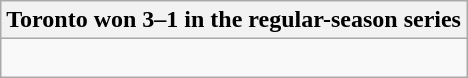<table class="wikitable collapsible collapsed">
<tr>
<th>Toronto won 3–1 in the regular-season series</th>
</tr>
<tr>
<td><br>


</td>
</tr>
</table>
